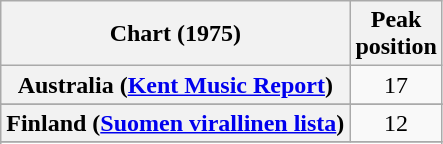<table class="wikitable sortable plainrowheaders" style="text-align:center">
<tr>
<th scope="col">Chart (1975)</th>
<th scope="col">Peak<br>position</th>
</tr>
<tr>
<th scope="row">Australia (<a href='#'>Kent Music Report</a>)</th>
<td>17</td>
</tr>
<tr>
</tr>
<tr>
</tr>
<tr>
<th scope="row">Finland (<a href='#'>Suomen virallinen lista</a>)</th>
<td>12</td>
</tr>
<tr>
</tr>
<tr>
</tr>
<tr>
</tr>
<tr>
</tr>
<tr>
</tr>
<tr>
</tr>
</table>
